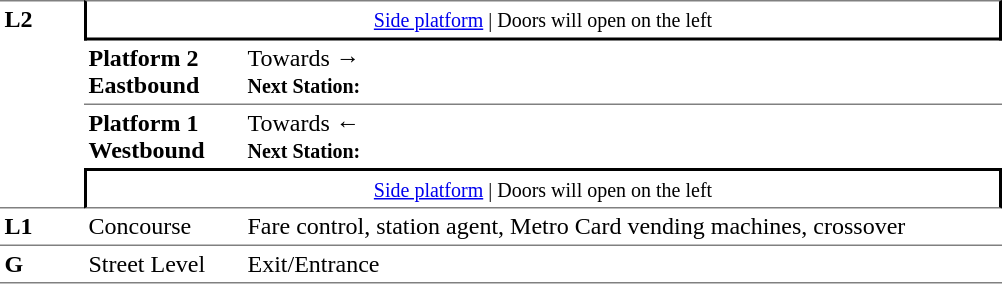<table table border=0 cellspacing=0 cellpadding=3>
<tr>
<td style="border-top:solid 1px grey;border-bottom:solid 1px grey;" width=50 rowspan=4 valign=top><strong>L2</strong></td>
<td style="border-top:solid 1px grey;border-right:solid 2px black;border-left:solid 2px black;border-bottom:solid 2px black;text-align:center;" colspan=2><small><a href='#'>Side platform</a> | Doors will open on the left </small></td>
</tr>
<tr>
<td style="border-bottom:solid 1px grey;" width=100><span><strong>Platform 2</strong><br><strong>Eastbound</strong></span></td>
<td style="border-bottom:solid 1px grey;" width=500>Towards → <br><small><strong>Next Station:</strong> </small></td>
</tr>
<tr>
<td><span><strong>Platform 1</strong><br><strong>Westbound</strong></span></td>
<td><span></span>Towards ← <br><small><strong>Next Station:</strong> </small></td>
</tr>
<tr>
<td style="border-top:solid 2px black;border-right:solid 2px black;border-left:solid 2px black;border-bottom:solid 1px grey;text-align:center;" colspan=2><small><a href='#'>Side platform</a> | Doors will open on the left </small></td>
</tr>
<tr>
<td valign=top><strong>L1</strong></td>
<td valign=top>Concourse</td>
<td valign=top>Fare control, station agent, Metro Card vending machines, crossover</td>
</tr>
<tr>
<td style="border-bottom:solid 1px grey;border-top:solid 1px grey;" width=50 valign=top><strong>G</strong></td>
<td style="border-top:solid 1px grey;border-bottom:solid 1px grey;" width=100 valign=top>Street Level</td>
<td style="border-top:solid 1px grey;border-bottom:solid 1px grey;" width=500 valign=top>Exit/Entrance</td>
</tr>
</table>
